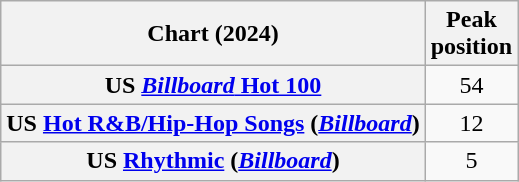<table class="wikitable sortable plainrowheaders" style="text-align:center">
<tr>
<th scope="col">Chart (2024)</th>
<th scope="col">Peak<br>position</th>
</tr>
<tr>
<th scope="row">US <a href='#'><em>Billboard</em> Hot 100</a></th>
<td>54</td>
</tr>
<tr>
<th scope="row">US <a href='#'>Hot R&B/Hip-Hop Songs</a> (<em><a href='#'>Billboard</a></em>)</th>
<td>12</td>
</tr>
<tr>
<th scope="row">US <a href='#'>Rhythmic</a> (<em><a href='#'>Billboard</a></em>)</th>
<td>5</td>
</tr>
</table>
